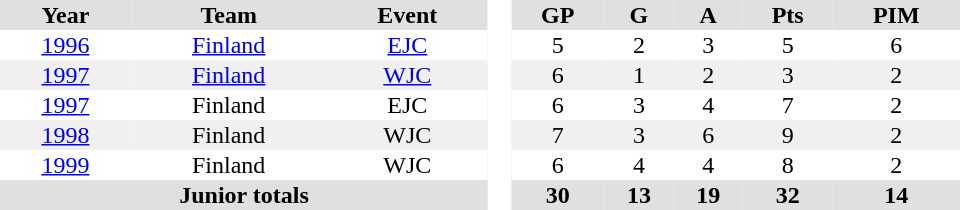<table border="0" cellpadding="1" cellspacing="0" style="text-align:center; width:40em">
<tr ALIGN="center" bgcolor="#e0e0e0">
<th>Year</th>
<th>Team</th>
<th>Event</th>
<th rowspan="99" bgcolor="#ffffff"> </th>
<th>GP</th>
<th>G</th>
<th>A</th>
<th>Pts</th>
<th>PIM</th>
</tr>
<tr>
<td><a href='#'>1996</a></td>
<td><a href='#'>Finland</a></td>
<td><a href='#'>EJC</a></td>
<td>5</td>
<td>2</td>
<td>3</td>
<td>5</td>
<td>6</td>
</tr>
<tr bgcolor="#f0f0f0">
<td><a href='#'>1997</a></td>
<td><a href='#'>Finland</a></td>
<td><a href='#'>WJC</a></td>
<td>6</td>
<td>1</td>
<td>2</td>
<td>3</td>
<td>2</td>
</tr>
<tr>
<td><a href='#'>1997</a></td>
<td>Finland</td>
<td>EJC</td>
<td>6</td>
<td>3</td>
<td>4</td>
<td>7</td>
<td>2</td>
</tr>
<tr bgcolor="#f0f0f0">
<td><a href='#'>1998</a></td>
<td>Finland</td>
<td>WJC</td>
<td>7</td>
<td>3</td>
<td>6</td>
<td>9</td>
<td>2</td>
</tr>
<tr>
<td><a href='#'>1999</a></td>
<td>Finland</td>
<td>WJC</td>
<td>6</td>
<td>4</td>
<td>4</td>
<td>8</td>
<td>2</td>
</tr>
<tr bgcolor="#e0e0e0">
<th colspan="3">Junior totals</th>
<th>30</th>
<th>13</th>
<th>19</th>
<th>32</th>
<th>14</th>
</tr>
</table>
